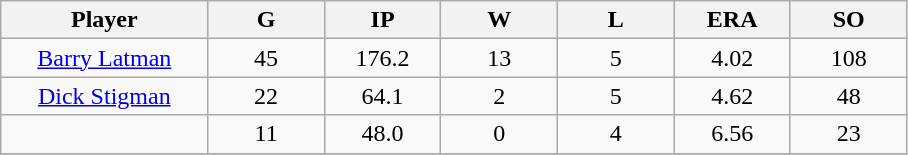<table class="wikitable sortable">
<tr>
<th bgcolor="#DDDDFF" width="16%">Player</th>
<th bgcolor="#DDDDFF" width="9%">G</th>
<th bgcolor="#DDDDFF" width="9%">IP</th>
<th bgcolor="#DDDDFF" width="9%">W</th>
<th bgcolor="#DDDDFF" width="9%">L</th>
<th bgcolor="#DDDDFF" width="9%">ERA</th>
<th bgcolor="#DDDDFF" width="9%">SO</th>
</tr>
<tr align="center">
<td><a href='#'>Barry Latman</a></td>
<td>45</td>
<td>176.2</td>
<td>13</td>
<td>5</td>
<td>4.02</td>
<td>108</td>
</tr>
<tr align="center">
<td><a href='#'>Dick Stigman</a></td>
<td>22</td>
<td>64.1</td>
<td>2</td>
<td>5</td>
<td>4.62</td>
<td>48</td>
</tr>
<tr align="center">
<td></td>
<td>11</td>
<td>48.0</td>
<td>0</td>
<td>4</td>
<td>6.56</td>
<td>23</td>
</tr>
<tr align="center">
</tr>
</table>
